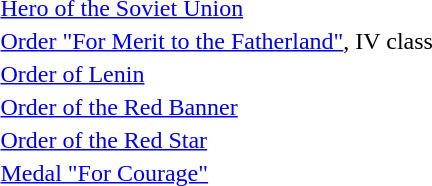<table>
<tr>
<td></td>
<td><a href='#'>Hero of the Soviet Union</a></td>
</tr>
<tr>
<td></td>
<td><a href='#'>Order "For Merit to the Fatherland"</a>, IV class</td>
</tr>
<tr>
<td></td>
<td><a href='#'>Order of Lenin</a></td>
</tr>
<tr>
<td></td>
<td><a href='#'>Order of the Red Banner</a></td>
</tr>
<tr>
<td></td>
<td><a href='#'>Order of the Red Star</a></td>
</tr>
<tr>
<td></td>
<td><a href='#'>Medal "For Courage"</a></td>
</tr>
<tr>
</tr>
</table>
